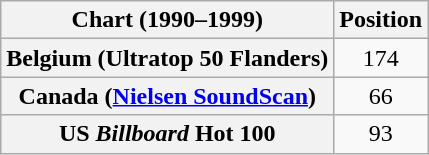<table class="wikitable sortable plainrowheaders">
<tr>
<th scope="col">Chart (1990–1999)</th>
<th scope="col">Position</th>
</tr>
<tr>
<th scope="row">Belgium (Ultratop 50 Flanders)</th>
<td style="text-align:center;">174</td>
</tr>
<tr>
<th scope="row">Canada (<a href='#'>Nielsen SoundScan</a>)</th>
<td style="text-align:center;">66</td>
</tr>
<tr>
<th scope="row">US <em>Billboard</em> Hot 100</th>
<td style="text-align:center;">93</td>
</tr>
</table>
